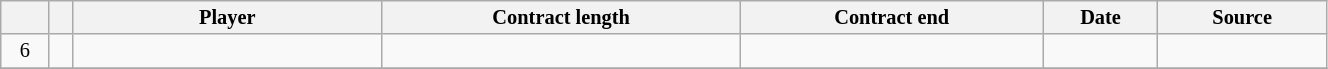<table class="wikitable sortable" style="width:70%; text-align:center; font-size:85%; text-align:centre;">
<tr>
<th></th>
<th></th>
<th scope="col" style="width:200px;">Player</th>
<th>Contract length</th>
<th>Contract end</th>
<th scope="col" style="width:70px;">Date</th>
<th>Source</th>
</tr>
<tr>
<td align=center>6</td>
<td align=center></td>
<td></td>
<td align=center></td>
<td align=center></td>
<td align=center></td>
<td align=center></td>
</tr>
<tr>
</tr>
</table>
